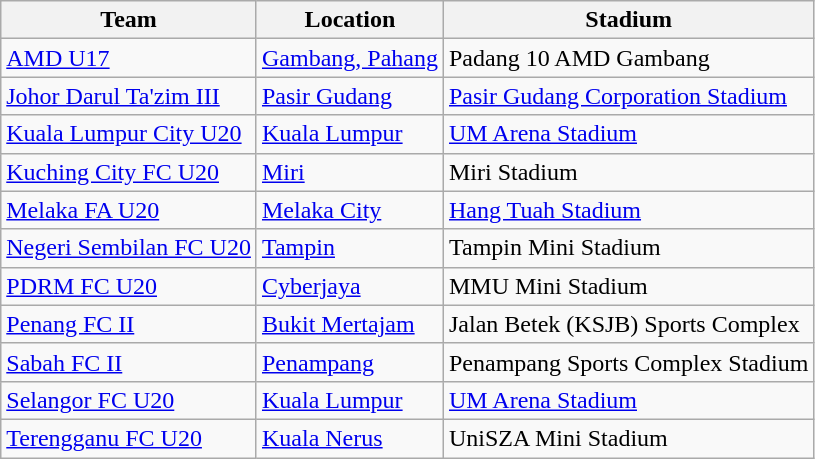<table class="wikitable sortable">
<tr>
<th>Team</th>
<th>Location</th>
<th>Stadium</th>
</tr>
<tr>
<td><a href='#'>AMD U17</a></td>
<td><a href='#'>Gambang, Pahang</a></td>
<td>Padang 10 AMD Gambang</td>
</tr>
<tr>
<td><a href='#'>Johor Darul Ta'zim III</a></td>
<td><a href='#'>Pasir Gudang</a></td>
<td><a href='#'>Pasir Gudang Corporation Stadium</a></td>
</tr>
<tr>
<td><a href='#'>Kuala Lumpur City U20</a></td>
<td><a href='#'>Kuala Lumpur</a></td>
<td><a href='#'>UM Arena Stadium</a></td>
</tr>
<tr>
<td><a href='#'>Kuching City FC U20</a></td>
<td><a href='#'>Miri</a></td>
<td>Miri Stadium</td>
</tr>
<tr>
<td><a href='#'>Melaka FA U20</a></td>
<td><a href='#'>Melaka City</a></td>
<td><a href='#'>Hang Tuah Stadium</a></td>
</tr>
<tr>
<td><a href='#'>Negeri Sembilan FC U20</a></td>
<td><a href='#'>Tampin</a></td>
<td>Tampin Mini Stadium</td>
</tr>
<tr>
<td><a href='#'>PDRM FC U20</a></td>
<td><a href='#'>Cyberjaya</a></td>
<td>MMU Mini Stadium</td>
</tr>
<tr>
<td><a href='#'>Penang FC II</a></td>
<td><a href='#'>Bukit Mertajam</a></td>
<td>Jalan Betek (KSJB) Sports Complex</td>
</tr>
<tr>
<td><a href='#'>Sabah FC II</a></td>
<td><a href='#'>Penampang</a></td>
<td>Penampang Sports Complex Stadium</td>
</tr>
<tr>
<td><a href='#'>Selangor FC U20</a></td>
<td><a href='#'>Kuala Lumpur</a></td>
<td><a href='#'>UM Arena Stadium</a></td>
</tr>
<tr>
<td><a href='#'>Terengganu FC U20</a></td>
<td><a href='#'>Kuala Nerus</a></td>
<td>UniSZA Mini Stadium</td>
</tr>
</table>
